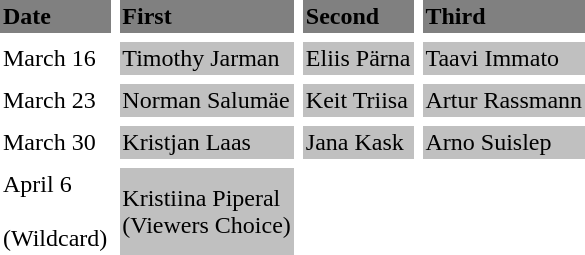<table cellpadding=2 cellspacing=6>
<tr bgcolor=#808080>
<td><strong>Date</strong></td>
<td><strong>First</strong></td>
<td><strong>Second</strong></td>
<td><strong>Third</strong></td>
</tr>
<tr>
<td>March 16</td>
<td bgcolor="#C0C0C0">Timothy Jarman</td>
<td bgcolor="#C0C0C0">Eliis Pärna</td>
<td bgcolor="#C0C0C0">Taavi Immato</td>
</tr>
<tr>
<td>March 23</td>
<td bgcolor="#C0C0C0">Norman Salumäe</td>
<td bgcolor="#C0C0C0">Keit Triisa</td>
<td bgcolor="#C0C0C0">Artur Rassmann</td>
</tr>
<tr>
<td>March 30</td>
<td bgcolor="#C0C0C0">Kristjan Laas</td>
<td bgcolor="#C0C0C0">Jana Kask</td>
<td bgcolor="#C0C0C0">Arno Suislep</td>
</tr>
<tr>
<td>April 6<br><br>(Wildcard)</td>
<td bgcolor="#C0C0C0">Kristiina Piperal<br>(Viewers Choice)</td>
<td></td>
<td></td>
</tr>
</table>
